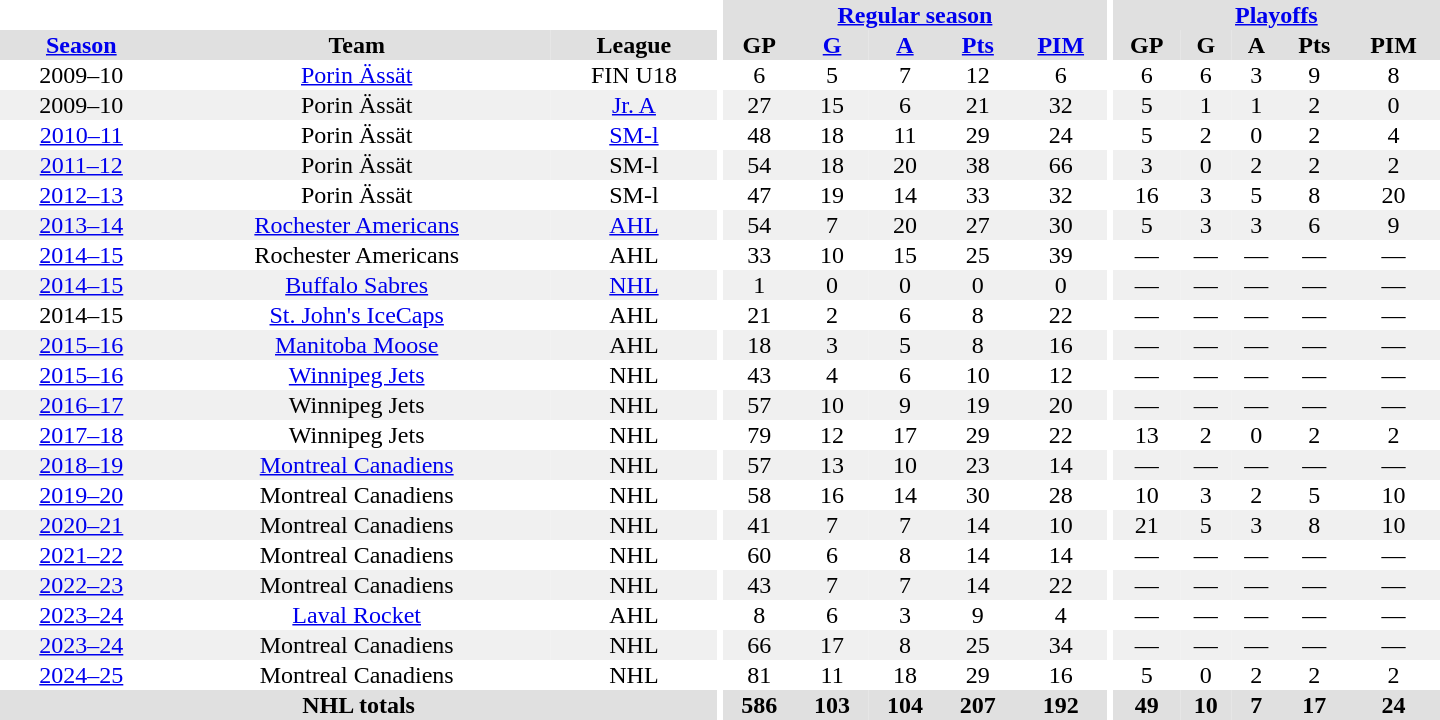<table border="0" cellpadding="1" cellspacing="0" style="text-align:center; width:60em;">
<tr bgcolor="#e0e0e0">
<th colspan="3" bgcolor="#ffffff"></th>
<th rowspan="99" bgcolor="#ffffff"></th>
<th colspan="5"><a href='#'>Regular season</a></th>
<th rowspan="99" bgcolor="#ffffff"></th>
<th colspan="5"><a href='#'>Playoffs</a></th>
</tr>
<tr bgcolor="#e0e0e0">
<th><a href='#'>Season</a></th>
<th>Team</th>
<th>League</th>
<th>GP</th>
<th><a href='#'>G</a></th>
<th><a href='#'>A</a></th>
<th><a href='#'>Pts</a></th>
<th><a href='#'>PIM</a></th>
<th>GP</th>
<th>G</th>
<th>A</th>
<th>Pts</th>
<th>PIM</th>
</tr>
<tr>
<td>2009–10</td>
<td><a href='#'>Porin Ässät</a></td>
<td>FIN U18</td>
<td>6</td>
<td>5</td>
<td>7</td>
<td>12</td>
<td>6</td>
<td>6</td>
<td>6</td>
<td>3</td>
<td>9</td>
<td>8</td>
</tr>
<tr bgcolor="#f0f0f0">
<td>2009–10</td>
<td>Porin Ässät</td>
<td><a href='#'>Jr. A</a></td>
<td>27</td>
<td>15</td>
<td>6</td>
<td>21</td>
<td>32</td>
<td>5</td>
<td>1</td>
<td>1</td>
<td>2</td>
<td>0</td>
</tr>
<tr>
<td><a href='#'>2010–11</a></td>
<td>Porin Ässät</td>
<td><a href='#'>SM-l</a></td>
<td>48</td>
<td>18</td>
<td>11</td>
<td>29</td>
<td>24</td>
<td>5</td>
<td>2</td>
<td>0</td>
<td>2</td>
<td>4</td>
</tr>
<tr bgcolor="#f0f0f0">
<td><a href='#'>2011–12</a></td>
<td>Porin Ässät</td>
<td>SM-l</td>
<td>54</td>
<td>18</td>
<td>20</td>
<td>38</td>
<td>66</td>
<td>3</td>
<td>0</td>
<td>2</td>
<td>2</td>
<td>2</td>
</tr>
<tr>
<td><a href='#'>2012–13</a></td>
<td>Porin Ässät</td>
<td>SM-l</td>
<td>47</td>
<td>19</td>
<td>14</td>
<td>33</td>
<td>32</td>
<td>16</td>
<td>3</td>
<td>5</td>
<td>8</td>
<td>20</td>
</tr>
<tr bgcolor="#f0f0f0">
<td><a href='#'>2013–14</a></td>
<td><a href='#'>Rochester Americans</a></td>
<td><a href='#'>AHL</a></td>
<td>54</td>
<td>7</td>
<td>20</td>
<td>27</td>
<td>30</td>
<td>5</td>
<td>3</td>
<td>3</td>
<td>6</td>
<td>9</td>
</tr>
<tr>
<td><a href='#'>2014–15</a></td>
<td>Rochester Americans</td>
<td>AHL</td>
<td>33</td>
<td>10</td>
<td>15</td>
<td>25</td>
<td>39</td>
<td>—</td>
<td>—</td>
<td>—</td>
<td>—</td>
<td>—</td>
</tr>
<tr bgcolor="#f0f0f0">
<td><a href='#'>2014–15</a></td>
<td><a href='#'>Buffalo Sabres</a></td>
<td><a href='#'>NHL</a></td>
<td>1</td>
<td>0</td>
<td>0</td>
<td>0</td>
<td>0</td>
<td>—</td>
<td>—</td>
<td>—</td>
<td>—</td>
<td>—</td>
</tr>
<tr>
<td>2014–15</td>
<td><a href='#'>St. John's IceCaps</a></td>
<td>AHL</td>
<td>21</td>
<td>2</td>
<td>6</td>
<td>8</td>
<td>22</td>
<td>—</td>
<td>—</td>
<td>—</td>
<td>—</td>
<td>—</td>
</tr>
<tr bgcolor="#f0f0f0">
<td><a href='#'>2015–16</a></td>
<td><a href='#'>Manitoba Moose</a></td>
<td>AHL</td>
<td>18</td>
<td>3</td>
<td>5</td>
<td>8</td>
<td>16</td>
<td>—</td>
<td>—</td>
<td>—</td>
<td>—</td>
<td>—</td>
</tr>
<tr>
<td><a href='#'>2015–16</a></td>
<td><a href='#'>Winnipeg Jets</a></td>
<td>NHL</td>
<td>43</td>
<td>4</td>
<td>6</td>
<td>10</td>
<td>12</td>
<td>—</td>
<td>—</td>
<td>—</td>
<td>—</td>
<td>—</td>
</tr>
<tr bgcolor="#f0f0f0">
<td><a href='#'>2016–17</a></td>
<td>Winnipeg Jets</td>
<td>NHL</td>
<td>57</td>
<td>10</td>
<td>9</td>
<td>19</td>
<td>20</td>
<td>—</td>
<td>—</td>
<td>—</td>
<td>—</td>
<td>—</td>
</tr>
<tr>
<td><a href='#'>2017–18</a></td>
<td>Winnipeg Jets</td>
<td>NHL</td>
<td>79</td>
<td>12</td>
<td>17</td>
<td>29</td>
<td>22</td>
<td>13</td>
<td>2</td>
<td>0</td>
<td>2</td>
<td>2</td>
</tr>
<tr bgcolor="#f0f0f0">
<td><a href='#'>2018–19</a></td>
<td><a href='#'>Montreal Canadiens</a></td>
<td>NHL</td>
<td>57</td>
<td>13</td>
<td>10</td>
<td>23</td>
<td>14</td>
<td>—</td>
<td>—</td>
<td>—</td>
<td>—</td>
<td>—</td>
</tr>
<tr>
<td><a href='#'>2019–20</a></td>
<td>Montreal Canadiens</td>
<td>NHL</td>
<td>58</td>
<td>16</td>
<td>14</td>
<td>30</td>
<td>28</td>
<td>10</td>
<td>3</td>
<td>2</td>
<td>5</td>
<td>10</td>
</tr>
<tr bgcolor="#f0f0f0">
<td><a href='#'>2020–21</a></td>
<td>Montreal Canadiens</td>
<td>NHL</td>
<td>41</td>
<td>7</td>
<td>7</td>
<td>14</td>
<td>10</td>
<td>21</td>
<td>5</td>
<td>3</td>
<td>8</td>
<td>10</td>
</tr>
<tr>
<td><a href='#'>2021–22</a></td>
<td>Montreal Canadiens</td>
<td>NHL</td>
<td>60</td>
<td>6</td>
<td>8</td>
<td>14</td>
<td>14</td>
<td>—</td>
<td>—</td>
<td>—</td>
<td>—</td>
<td>—</td>
</tr>
<tr bgcolor="#f0f0f0">
<td><a href='#'>2022–23</a></td>
<td>Montreal Canadiens</td>
<td>NHL</td>
<td>43</td>
<td>7</td>
<td>7</td>
<td>14</td>
<td>22</td>
<td>—</td>
<td>—</td>
<td>—</td>
<td>—</td>
<td>—</td>
</tr>
<tr>
<td><a href='#'>2023–24</a></td>
<td><a href='#'>Laval Rocket</a></td>
<td>AHL</td>
<td>8</td>
<td>6</td>
<td>3</td>
<td>9</td>
<td>4</td>
<td>—</td>
<td>—</td>
<td>—</td>
<td>—</td>
<td>—</td>
</tr>
<tr bgcolor="#f0f0f0">
<td><a href='#'>2023–24</a></td>
<td>Montreal Canadiens</td>
<td>NHL</td>
<td>66</td>
<td>17</td>
<td>8</td>
<td>25</td>
<td>34</td>
<td>—</td>
<td>—</td>
<td>—</td>
<td>—</td>
<td>—</td>
</tr>
<tr>
<td><a href='#'>2024–25</a></td>
<td>Montreal Canadiens</td>
<td>NHL</td>
<td>81</td>
<td>11</td>
<td>18</td>
<td>29</td>
<td>16</td>
<td>5</td>
<td>0</td>
<td>2</td>
<td>2</td>
<td>2</td>
</tr>
<tr bgcolor="#e0e0e0">
<th colspan="3">NHL totals</th>
<th>586</th>
<th>103</th>
<th>104</th>
<th>207</th>
<th>192</th>
<th>49</th>
<th>10</th>
<th>7</th>
<th>17</th>
<th>24</th>
</tr>
</table>
